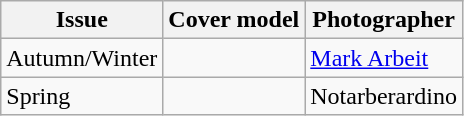<table class="sortable wikitable">
<tr>
<th>Issue</th>
<th>Cover model</th>
<th>Photographer</th>
</tr>
<tr>
<td>Autumn/Winter</td>
<td></td>
<td><a href='#'>Mark Arbeit</a></td>
</tr>
<tr>
<td>Spring</td>
<td></td>
<td>Notarberardino</td>
</tr>
</table>
